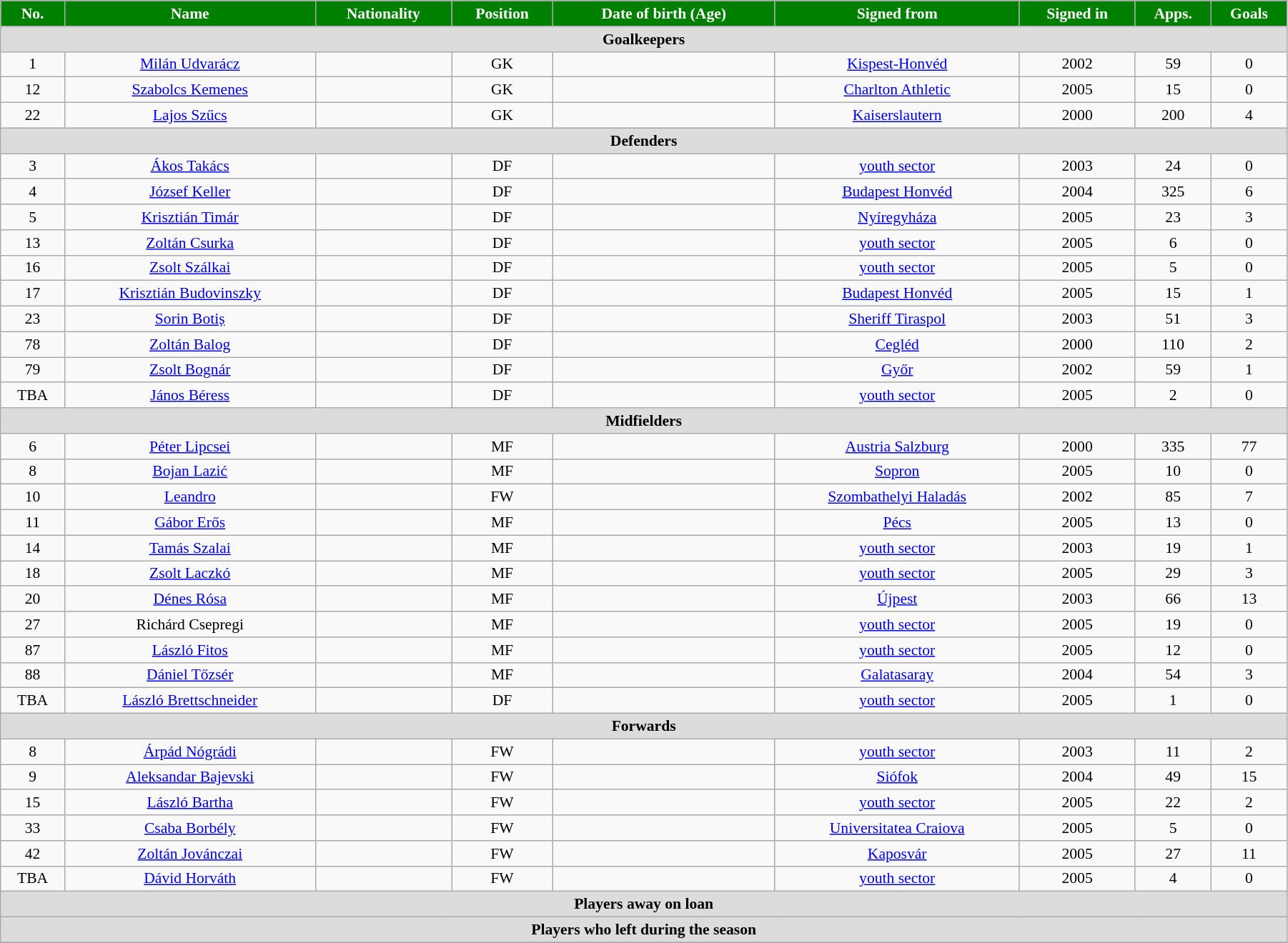<table class="wikitable"  style="text-align:center; font-size:90%; width:95%;">
<tr>
<th style="background:green; color:white; text-align:center;">No.</th>
<th style="background:green; color:white; text-align:center;">Name</th>
<th style="background:green; color:white; text-align:center;">Nationality</th>
<th style="background:green; color:white; text-align:center;">Position</th>
<th style="background:green; color:white; text-align:center;">Date of birth (Age)</th>
<th style="background:green; color:white; text-align:center;">Signed from</th>
<th style="background:green; color:white; text-align:center;">Signed in</th>
<th style="background:green; color:white; text-align:center;">Apps.</th>
<th style="background:green; color:white; text-align:center;">Goals</th>
</tr>
<tr>
<th colspan="11"  style="background:#dcdcdc; text-align:center;">Goalkeepers</th>
</tr>
<tr>
<td>1</td>
<td><a href='#'>Milán Udvarácz</a></td>
<td></td>
<td>GK</td>
<td></td>
<td><a href='#'>Kispest-Honvéd</a></td>
<td>2002</td>
<td>59</td>
<td>0</td>
</tr>
<tr>
<td>12</td>
<td><a href='#'>Szabolcs Kemenes</a></td>
<td></td>
<td>GK</td>
<td></td>
<td><a href='#'>Charlton Athletic</a></td>
<td>2005</td>
<td>15</td>
<td>0</td>
</tr>
<tr>
<td>22</td>
<td><a href='#'>Lajos Szűcs</a></td>
<td></td>
<td>GK</td>
<td></td>
<td><a href='#'>Kaiserslautern</a></td>
<td>2000</td>
<td>200</td>
<td>4</td>
</tr>
<tr>
<th colspan="11"  style="background:#dcdcdc; text-align:center;">Defenders</th>
</tr>
<tr>
<td>3</td>
<td><a href='#'>Ákos Takács</a></td>
<td></td>
<td>DF</td>
<td></td>
<td><a href='#'>youth sector</a></td>
<td>2003</td>
<td>24</td>
<td>0</td>
</tr>
<tr>
<td>4</td>
<td><a href='#'>József Keller</a></td>
<td></td>
<td>DF</td>
<td></td>
<td><a href='#'>Budapest Honvéd</a></td>
<td>2004</td>
<td>325</td>
<td>6</td>
</tr>
<tr>
<td>5</td>
<td><a href='#'>Krisztián Timár</a></td>
<td></td>
<td>DF</td>
<td></td>
<td><a href='#'>Nyíregyháza</a></td>
<td>2005</td>
<td>23</td>
<td>3</td>
</tr>
<tr>
<td>13</td>
<td><a href='#'>Zoltán Csurka</a></td>
<td></td>
<td>DF</td>
<td></td>
<td><a href='#'>youth sector</a></td>
<td>2005</td>
<td>6</td>
<td>0</td>
</tr>
<tr>
<td>16</td>
<td><a href='#'>Zsolt Szálkai</a></td>
<td></td>
<td>DF</td>
<td></td>
<td><a href='#'>youth sector</a></td>
<td>2005</td>
<td>5</td>
<td>0</td>
</tr>
<tr>
<td>17</td>
<td><a href='#'>Krisztián Budovinszky</a></td>
<td></td>
<td>DF</td>
<td></td>
<td><a href='#'>Budapest Honvéd</a></td>
<td>2005</td>
<td>15</td>
<td>1</td>
</tr>
<tr>
<td>23</td>
<td><a href='#'>Sorin Botiș</a></td>
<td></td>
<td>DF</td>
<td></td>
<td><a href='#'>Sheriff Tiraspol</a></td>
<td>2003</td>
<td>51</td>
<td>3</td>
</tr>
<tr>
<td>78</td>
<td><a href='#'>Zoltán Balog</a></td>
<td></td>
<td>DF</td>
<td></td>
<td><a href='#'>Cegléd</a></td>
<td>2000</td>
<td>110</td>
<td>2</td>
</tr>
<tr>
<td>79</td>
<td><a href='#'>Zsolt Bognár</a></td>
<td></td>
<td>DF</td>
<td></td>
<td><a href='#'>Győr</a></td>
<td>2002</td>
<td>59</td>
<td>1</td>
</tr>
<tr>
<td>TBA</td>
<td><a href='#'>János Béress</a></td>
<td></td>
<td>DF</td>
<td></td>
<td><a href='#'>youth sector</a></td>
<td>2005</td>
<td>2</td>
<td>0</td>
</tr>
<tr>
<th colspan="11"  style="background:#dcdcdc; text-align:center;">Midfielders</th>
</tr>
<tr>
<td>6</td>
<td><a href='#'>Péter Lipcsei</a></td>
<td></td>
<td>MF</td>
<td></td>
<td><a href='#'>Austria Salzburg</a></td>
<td>2000</td>
<td>335</td>
<td>77</td>
</tr>
<tr>
<td>8</td>
<td><a href='#'>Bojan Lazić</a></td>
<td></td>
<td>MF</td>
<td></td>
<td><a href='#'>Sopron</a></td>
<td>2005</td>
<td>10</td>
<td>0</td>
</tr>
<tr>
<td>10</td>
<td><a href='#'>Leandro</a></td>
<td></td>
<td>FW</td>
<td></td>
<td><a href='#'>Szombathelyi Haladás</a></td>
<td>2002</td>
<td>85</td>
<td>7</td>
</tr>
<tr>
<td>11</td>
<td><a href='#'>Gábor Erős</a></td>
<td></td>
<td>MF</td>
<td></td>
<td><a href='#'>Pécs</a></td>
<td>2005</td>
<td>13</td>
<td>0</td>
</tr>
<tr>
<td>14</td>
<td><a href='#'>Tamás Szalai</a></td>
<td></td>
<td>MF</td>
<td></td>
<td><a href='#'>youth sector</a></td>
<td>2003</td>
<td>19</td>
<td>1</td>
</tr>
<tr>
<td>18</td>
<td><a href='#'>Zsolt Laczkó</a></td>
<td></td>
<td>MF</td>
<td></td>
<td><a href='#'>youth sector</a></td>
<td>2005</td>
<td>29</td>
<td>3</td>
</tr>
<tr>
<td>20</td>
<td><a href='#'>Dénes Rósa</a></td>
<td></td>
<td>MF</td>
<td></td>
<td><a href='#'>Újpest</a></td>
<td>2003</td>
<td>66</td>
<td>13</td>
</tr>
<tr>
<td>27</td>
<td>Richárd Csepregi</td>
<td></td>
<td>MF</td>
<td></td>
<td><a href='#'>youth sector</a></td>
<td>2005</td>
<td>19</td>
<td>0</td>
</tr>
<tr>
<td>87</td>
<td><a href='#'>László Fitos</a></td>
<td></td>
<td>MF</td>
<td></td>
<td><a href='#'>youth sector</a></td>
<td>2005</td>
<td>12</td>
<td>0</td>
</tr>
<tr>
<td>88</td>
<td><a href='#'>Dániel Tőzsér</a></td>
<td></td>
<td>MF</td>
<td></td>
<td><a href='#'>Galatasaray</a></td>
<td>2004</td>
<td>54</td>
<td>3</td>
</tr>
<tr>
<td>TBA</td>
<td><a href='#'>László Brettschneider</a></td>
<td></td>
<td>DF</td>
<td></td>
<td><a href='#'>youth sector</a></td>
<td>2005</td>
<td>1</td>
<td>0</td>
</tr>
<tr>
<th colspan="11"  style="background:#dcdcdc; text-align:center;">Forwards</th>
</tr>
<tr>
<td>8</td>
<td><a href='#'>Árpád Nógrádi</a></td>
<td></td>
<td>FW</td>
<td></td>
<td><a href='#'>youth sector</a></td>
<td>2003</td>
<td>11</td>
<td>2</td>
</tr>
<tr>
<td>9</td>
<td><a href='#'>Aleksandar Bajevski</a></td>
<td></td>
<td>FW</td>
<td></td>
<td><a href='#'>Siófok</a></td>
<td>2004</td>
<td>49</td>
<td>15</td>
</tr>
<tr>
<td>15</td>
<td><a href='#'>László Bartha</a></td>
<td></td>
<td>FW</td>
<td></td>
<td><a href='#'>youth sector</a></td>
<td>2005</td>
<td>22</td>
<td>2</td>
</tr>
<tr>
<td>33</td>
<td><a href='#'>Csaba Borbély</a></td>
<td></td>
<td>FW</td>
<td></td>
<td><a href='#'>Universitatea Craiova</a></td>
<td>2005</td>
<td>5</td>
<td>0</td>
</tr>
<tr>
<td>42</td>
<td><a href='#'>Zoltán Jovánczai</a></td>
<td></td>
<td>FW</td>
<td></td>
<td><a href='#'>Kaposvár</a></td>
<td>2005</td>
<td>27</td>
<td>11</td>
</tr>
<tr>
<td>TBA</td>
<td><a href='#'>Dávid Horváth</a></td>
<td></td>
<td>FW</td>
<td></td>
<td><a href='#'>youth sector</a></td>
<td>2005</td>
<td>4</td>
<td>0</td>
</tr>
<tr>
<th colspan="11"  style="background:#dcdcdc; text-align:center;">Players away on loan</th>
</tr>
<tr>
<th colspan="11"  style="background:#dcdcdc; text-align:center;">Players who left during the season</th>
</tr>
<tr>
</tr>
</table>
